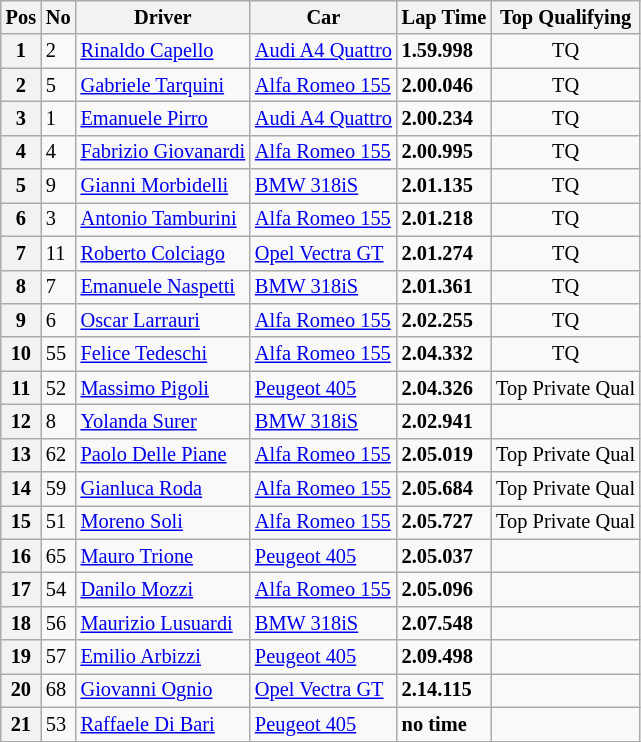<table class="wikitable" style="font-size: 85%;">
<tr>
<th>Pos</th>
<th>No</th>
<th>Driver</th>
<th>Car</th>
<th>Lap Time</th>
<th>Top Qualifying</th>
</tr>
<tr>
<th>1</th>
<td>2</td>
<td> <a href='#'>Rinaldo Capello</a></td>
<td><a href='#'>Audi A4 Quattro</a></td>
<td><strong>1.59.998</strong></td>
<td align=center>TQ</td>
</tr>
<tr>
<th>2</th>
<td>5</td>
<td> <a href='#'>Gabriele Tarquini</a></td>
<td><a href='#'>Alfa Romeo 155</a></td>
<td><strong>2.00.046</strong></td>
<td align=center>TQ</td>
</tr>
<tr>
<th>3</th>
<td>1</td>
<td> <a href='#'>Emanuele Pirro</a></td>
<td><a href='#'>Audi A4 Quattro</a></td>
<td><strong>2.00.234</strong></td>
<td align=center>TQ</td>
</tr>
<tr>
<th>4</th>
<td>4</td>
<td> <a href='#'>Fabrizio Giovanardi</a></td>
<td><a href='#'>Alfa Romeo 155</a></td>
<td><strong>2.00.995</strong></td>
<td align=center>TQ</td>
</tr>
<tr>
<th>5</th>
<td>9</td>
<td> <a href='#'>Gianni Morbidelli</a></td>
<td><a href='#'>BMW 318iS</a></td>
<td><strong>2.01.135</strong></td>
<td align=center>TQ</td>
</tr>
<tr>
<th>6</th>
<td>3</td>
<td> <a href='#'>Antonio Tamburini</a></td>
<td><a href='#'>Alfa Romeo 155</a></td>
<td><strong>2.01.218</strong></td>
<td align=center>TQ</td>
</tr>
<tr>
<th>7</th>
<td>11</td>
<td> <a href='#'>Roberto Colciago</a></td>
<td><a href='#'> Opel Vectra GT</a></td>
<td><strong>2.01.274</strong></td>
<td align=center>TQ</td>
</tr>
<tr>
<th>8</th>
<td>7</td>
<td> <a href='#'>Emanuele Naspetti</a></td>
<td><a href='#'>BMW 318iS</a></td>
<td><strong>2.01.361</strong></td>
<td align=center>TQ</td>
</tr>
<tr>
<th>9</th>
<td>6</td>
<td> <a href='#'>Oscar Larrauri</a></td>
<td><a href='#'>Alfa Romeo 155</a></td>
<td><strong>2.02.255</strong></td>
<td align=center>TQ</td>
</tr>
<tr>
<th>10</th>
<td>55</td>
<td> <a href='#'>Felice Tedeschi</a></td>
<td><a href='#'>Alfa Romeo 155</a></td>
<td><strong>2.04.332</strong></td>
<td align=center>TQ</td>
</tr>
<tr>
<th>11</th>
<td>52</td>
<td> <a href='#'>Massimo Pigoli</a></td>
<td><a href='#'>Peugeot 405</a></td>
<td><strong>2.04.326</strong></td>
<td align=center>Top Private Qual</td>
</tr>
<tr>
<th>12</th>
<td>8</td>
<td> <a href='#'>Yolanda Surer</a></td>
<td><a href='#'>BMW 318iS</a></td>
<td><strong>2.02.941</strong></td>
<td></td>
</tr>
<tr>
<th>13</th>
<td>62</td>
<td> <a href='#'>Paolo Delle Piane</a></td>
<td><a href='#'>Alfa Romeo 155</a></td>
<td><strong>2.05.019</strong></td>
<td align=center>Top Private Qual</td>
</tr>
<tr>
<th>14</th>
<td>59</td>
<td> <a href='#'>Gianluca Roda</a></td>
<td><a href='#'>Alfa Romeo 155</a></td>
<td><strong>2.05.684</strong></td>
<td align=center>Top Private Qual</td>
</tr>
<tr>
<th>15</th>
<td>51</td>
<td> <a href='#'>Moreno Soli</a></td>
<td><a href='#'>Alfa Romeo 155</a></td>
<td><strong>2.05.727</strong></td>
<td align=center>Top Private Qual</td>
</tr>
<tr>
<th>16</th>
<td>65</td>
<td> <a href='#'>Mauro Trione</a></td>
<td><a href='#'>Peugeot 405</a></td>
<td><strong>2.05.037</strong></td>
<td></td>
</tr>
<tr>
<th>17</th>
<td>54</td>
<td> <a href='#'>Danilo Mozzi</a></td>
<td><a href='#'>Alfa Romeo 155</a></td>
<td><strong>2.05.096</strong></td>
<td></td>
</tr>
<tr>
<th>18</th>
<td>56</td>
<td> <a href='#'>Maurizio Lusuardi</a></td>
<td><a href='#'>BMW 318iS</a></td>
<td><strong>2.07.548</strong></td>
<td></td>
</tr>
<tr>
<th>19</th>
<td>57</td>
<td> <a href='#'>Emilio Arbizzi</a></td>
<td><a href='#'>Peugeot 405</a></td>
<td><strong>2.09.498</strong></td>
<td></td>
</tr>
<tr>
<th>20</th>
<td>68</td>
<td> <a href='#'>Giovanni Ognio</a></td>
<td><a href='#'> Opel Vectra GT</a></td>
<td><strong>2.14.115</strong></td>
<td></td>
</tr>
<tr>
<th>21</th>
<td>53</td>
<td> <a href='#'>Raffaele Di Bari</a></td>
<td><a href='#'>Peugeot 405</a></td>
<td><strong>no time</strong></td>
<td></td>
</tr>
<tr>
</tr>
</table>
